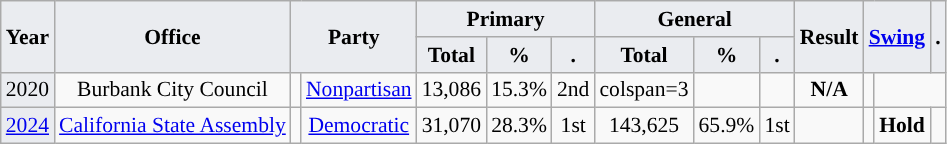<table class="wikitable" style="font-size:90%; text-align:center;">
<tr>
<th style="background-color:#EAECF0;" rowspan=2>Year</th>
<th style="background-color:#EAECF0;" rowspan=2>Office</th>
<th style="background-color:#EAECF0;" colspan=2 rowspan=2>Party</th>
<th style="background-color:#EAECF0;" colspan=3>Primary</th>
<th style="background-color:#EAECF0;" colspan=3>General</th>
<th style="background-color:#EAECF0;" rowspan=2>Result</th>
<th style="background-color:#EAECF0;" colspan=2 rowspan=2><a href='#'>Swing</a></th>
<th style="background-color:#EAECF0;" rowspan=2>.</th>
</tr>
<tr>
<th style="background-color:#EAECF0;">Total</th>
<th style="background-color:#EAECF0;">%</th>
<th style="background-color:#EAECF0;">.</th>
<th style="background-color:#EAECF0;">Total</th>
<th style="background-color:#EAECF0;">%</th>
<th style="background-color:#EAECF0;">.</th>
</tr>
<tr>
<td style="background-color:#EAECF0;">2020</td>
<td>Burbank City Council</td>
<td style="background-color:"></td>
<td><a href='#'>Nonpartisan</a></td>
<td>13,086</td>
<td>15.3%</td>
<td>2nd</td>
<td>colspan=3 </td>
<td></td>
<td style="background-color:"></td>
<td><strong>N/A</strong></td>
<td></td>
</tr>
<tr>
<td style="background-color:#EAECF0;"><a href='#'>2024</a></td>
<td><a href='#'>California State Assembly</a></td>
<td style="background-color:"></td>
<td><a href='#'>Democratic</a></td>
<td>31,070</td>
<td>28.3%</td>
<td>1st</td>
<td>143,625</td>
<td>65.9%</td>
<td>1st</td>
<td></td>
<td style="background-color:"></td>
<td><strong>Hold</strong></td>
<td></td>
</tr>
</table>
